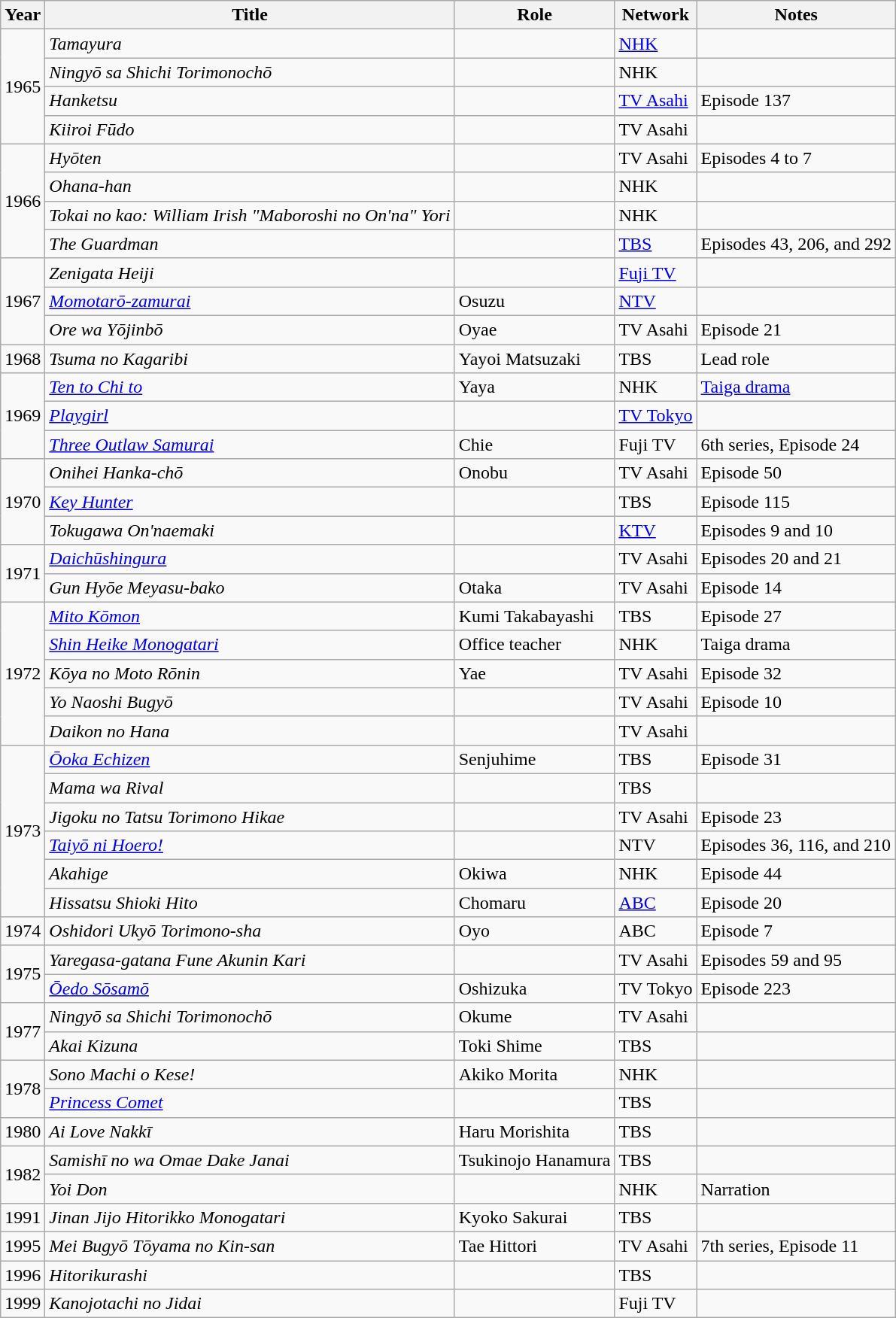<table class="wikitable">
<tr>
<th>Year</th>
<th>Title</th>
<th>Role</th>
<th>Network</th>
<th>Notes</th>
</tr>
<tr>
<td rowspan="4">1965</td>
<td><em>Tamayura</em></td>
<td></td>
<td><a href='#'>NHK</a></td>
<td></td>
</tr>
<tr>
<td><em>Ningyō sa Shichi Torimonochō</em></td>
<td></td>
<td>NHK</td>
<td></td>
</tr>
<tr>
<td><em>Hanketsu</em></td>
<td></td>
<td><a href='#'>TV Asahi</a></td>
<td>Episode 137</td>
</tr>
<tr>
<td><em>Kiiroi Fūdo</em></td>
<td></td>
<td>TV Asahi</td>
<td></td>
</tr>
<tr>
<td rowspan="4">1966</td>
<td><em>Hyōten</em></td>
<td></td>
<td>TV Asahi</td>
<td>Episodes 4 to 7</td>
</tr>
<tr>
<td><em>Ohana-han</em></td>
<td></td>
<td>NHK</td>
<td></td>
</tr>
<tr>
<td><em>Tokai no kao: William Irish "Maboroshi no On'na" Yori</em></td>
<td></td>
<td>NHK</td>
<td></td>
</tr>
<tr>
<td><em>The Guardman</em></td>
<td></td>
<td><a href='#'>TBS</a></td>
<td>Episodes 43, 206, and 292</td>
</tr>
<tr>
<td rowspan="3">1967</td>
<td><em>Zenigata Heiji</em></td>
<td></td>
<td><a href='#'>Fuji TV</a></td>
<td></td>
</tr>
<tr>
<td><em><a href='#'>Momotarō-zamurai</a></em></td>
<td>Osuzu</td>
<td><a href='#'>NTV</a></td>
<td></td>
</tr>
<tr>
<td><em>Ore wa Yōjinbō</em></td>
<td>Oyae</td>
<td>TV Asahi</td>
<td>Episode 21</td>
</tr>
<tr>
<td>1968</td>
<td><em>Tsuma no Kagaribi</em></td>
<td>Yayoi Matsuzaki</td>
<td>TBS</td>
<td>Lead role</td>
</tr>
<tr>
<td rowspan="3">1969</td>
<td><em><a href='#'>Ten to Chi to</a></em></td>
<td>Yaya</td>
<td>NHK</td>
<td><a href='#'>Taiga drama</a></td>
</tr>
<tr>
<td><em><a href='#'>Playgirl</a></em></td>
<td></td>
<td><a href='#'>TV Tokyo</a></td>
<td></td>
</tr>
<tr>
<td><em><a href='#'>Three Outlaw Samurai</a></em></td>
<td>Chie</td>
<td>Fuji TV</td>
<td>6th series, Episode 24</td>
</tr>
<tr>
<td rowspan="3">1970</td>
<td><em>Onihei Hanka-chō</em></td>
<td>Onobu</td>
<td>TV Asahi</td>
<td>Episode 50</td>
</tr>
<tr>
<td><em><a href='#'>Key Hunter</a></em></td>
<td></td>
<td>TBS</td>
<td>Episode 115</td>
</tr>
<tr>
<td><em>Tokugawa On'naemaki</em></td>
<td></td>
<td><a href='#'>KTV</a></td>
<td>Episodes 9 and 10</td>
</tr>
<tr>
<td rowspan="2">1971</td>
<td><em><a href='#'>Daichūshingura</a></em></td>
<td></td>
<td>TV Asahi</td>
<td>Episodes 20 and 21</td>
</tr>
<tr>
<td><em>Gun Hyōe Meyasu-bako</em></td>
<td>Otaka</td>
<td>TV Asahi</td>
<td>Episode 14</td>
</tr>
<tr>
<td rowspan="5">1972</td>
<td><em><a href='#'>Mito Kōmon</a></em></td>
<td>Kumi Takabayashi</td>
<td>TBS</td>
<td>Episode 27</td>
</tr>
<tr>
<td><em><a href='#'>Shin Heike Monogatari</a></em></td>
<td>Office teacher</td>
<td>NHK</td>
<td>Taiga drama</td>
</tr>
<tr>
<td><em>Kōya no Moto Rōnin</em></td>
<td>Yae</td>
<td>TV Asahi</td>
<td>Episode 32</td>
</tr>
<tr>
<td><em>Yo Naoshi Bugyō</em></td>
<td></td>
<td>TV Asahi</td>
<td>Episode 10</td>
</tr>
<tr>
<td><em>Daikon no Hana</em></td>
<td></td>
<td>TV Asahi</td>
<td></td>
</tr>
<tr>
<td rowspan="6">1973</td>
<td><em><a href='#'>Ōoka Echizen</a></em></td>
<td>Senjuhime</td>
<td>TBS</td>
<td>Episode 31</td>
</tr>
<tr>
<td><em>Mama wa Rival</em></td>
<td></td>
<td>TBS</td>
<td></td>
</tr>
<tr>
<td><em>Jigoku no Tatsu Torimono Hikae</em></td>
<td></td>
<td>TV Asahi</td>
<td>Episode 23</td>
</tr>
<tr>
<td><em><a href='#'>Taiyō ni Hoero!</a></em></td>
<td></td>
<td>NTV</td>
<td>Episodes 36, 116, and 210</td>
</tr>
<tr>
<td><em>Akahige</em></td>
<td>Okiwa</td>
<td>NHK</td>
<td>Episode 44</td>
</tr>
<tr>
<td><em>Hissatsu Shioki Hito</em></td>
<td>Chomaru</td>
<td><a href='#'>ABC</a></td>
<td>Episode 20</td>
</tr>
<tr>
<td>1974</td>
<td><em>Oshidori Ukyō Torimono-sha</em></td>
<td>Oyo</td>
<td>ABC</td>
<td>Episode 7</td>
</tr>
<tr>
<td rowspan="2">1975</td>
<td><em>Yaregasa-gatana Fune Akunin Kari</em></td>
<td></td>
<td>TV Asahi</td>
<td>Episodes 59 and 95</td>
</tr>
<tr>
<td><em><a href='#'>Ōedo Sōsamō</a></em></td>
<td>Oshizuka</td>
<td>TV Tokyo</td>
<td>Episode 223</td>
</tr>
<tr>
<td rowspan="2">1977</td>
<td><em>Ningyō sa Shichi Torimonochō</em></td>
<td>Okume</td>
<td>TV Asahi</td>
<td></td>
</tr>
<tr>
<td><em>Akai Kizuna</em></td>
<td>Toki Shime</td>
<td>TBS</td>
<td></td>
</tr>
<tr>
<td rowspan="2">1978</td>
<td><em>Sono Machi o Kese!</em></td>
<td>Akiko Morita</td>
<td>NHK</td>
<td></td>
</tr>
<tr>
<td><em><a href='#'>Princess Comet</a></em></td>
<td></td>
<td>TBS</td>
<td></td>
</tr>
<tr>
<td>1980</td>
<td><em>Ai Love Nakkī</em></td>
<td>Haru Morishita</td>
<td>TBS</td>
<td></td>
</tr>
<tr>
<td rowspan="2">1982</td>
<td><em>Samishī no wa Omae Dake Janai</em></td>
<td>Tsukinojo Hanamura</td>
<td>TBS</td>
<td></td>
</tr>
<tr>
<td><em>Yoi Don</em></td>
<td></td>
<td>NHK</td>
<td>Narration</td>
</tr>
<tr>
<td>1991</td>
<td><em>Jinan Jijo Hitorikko Monogatari</em></td>
<td>Kyoko Sakurai</td>
<td>TBS</td>
<td></td>
</tr>
<tr>
<td>1995</td>
<td><em>Mei Bugyō Tōyama no Kin-san</em></td>
<td>Tae Hittori</td>
<td>TV Asahi</td>
<td>7th series, Episode 11</td>
</tr>
<tr>
<td>1996</td>
<td><em>Hitorikurashi</em></td>
<td></td>
<td>TBS</td>
<td></td>
</tr>
<tr>
<td>1999</td>
<td><em>Kanojotachi no Jidai</em></td>
<td></td>
<td>Fuji TV</td>
<td></td>
</tr>
</table>
